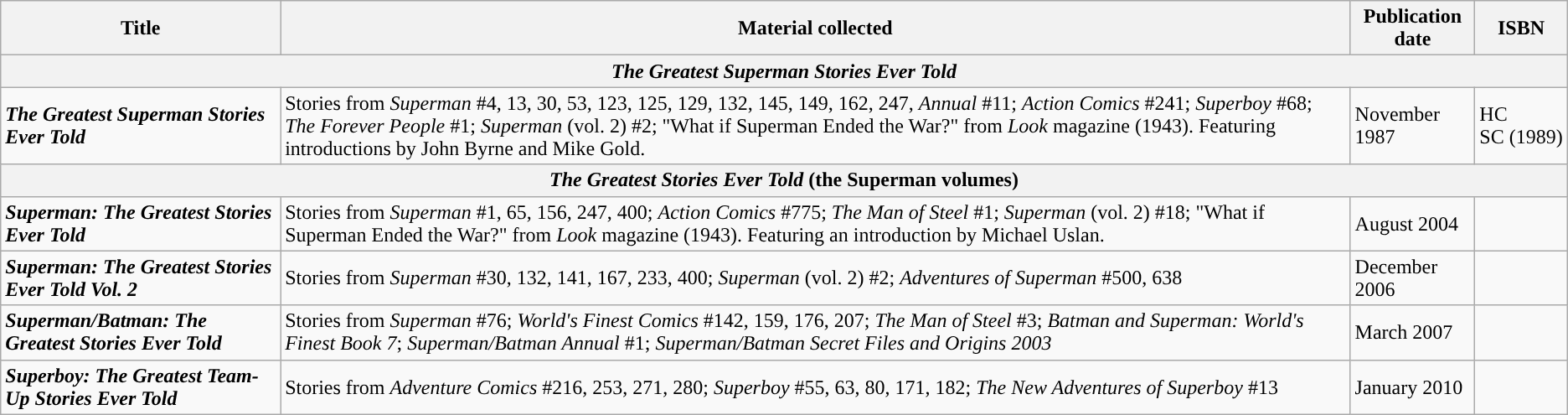<table class="wikitable">
<tr>
<th>Title</th>
<th>Material collected</th>
<th>Publication date</th>
<th>ISBN</th>
</tr>
<tr>
<th colspan="4"><em>The Greatest Superman Stories Ever Told</em></th>
</tr>
<tr>
<td><strong><em>The Greatest Superman Stories Ever Told</em></strong></td>
<td>Stories from <em>Superman</em> #4, 13, 30, 53, 123, 125, 129, 132, 145, 149, 162, 247, <em>Annual</em> #11; <em>Action Comics</em> #241; <em>Superboy</em>  #68; <em>The Forever People</em> #1; <em>Superman</em> (vol. 2) #2; "What if Superman Ended the War?" from <em>Look</em> magazine (1943). Featuring introductions by John Byrne and Mike Gold.</td>
<td>November 1987</td>
<td style=white-space:nowrap>HC <br>SC (1989) </td>
</tr>
<tr>
<th colspan="4'"><em>The Greatest Stories Ever Told</em> (the Superman volumes)</th>
</tr>
<tr>
<td><strong><em>Superman: The Greatest Stories Ever Told</em></strong></td>
<td>Stories from <em>Superman</em>  #1, 65, 156, 247, 400; <em>Action Comics</em> #775; <em>The Man of Steel</em> #1; <em>Superman</em> (vol. 2) #18; "What if Superman Ended the War?" from <em>Look</em> magazine (1943). Featuring an introduction by Michael Uslan.</td>
<td>August 2004</td>
<td></td>
</tr>
<tr>
<td><strong><em>Superman: The Greatest Stories Ever Told Vol. 2</em></strong></td>
<td>Stories from <em>Superman</em> #30, 132, 141, 167, 233, 400; <em>Superman</em> (vol. 2) #2; <em>Adventures of Superman</em> #500, 638</td>
<td>December 2006</td>
<td></td>
</tr>
<tr>
<td><strong><em>Superman/Batman: The Greatest Stories Ever Told</em></strong></td>
<td>Stories from <em>Superman</em> #76; <em>World's Finest Comics</em> #142, 159, 176, 207; <em>The Man of Steel</em> #3; <em>Batman and Superman: World's Finest Book 7</em>; <em>Superman/Batman Annual</em> #1; <em>Superman/Batman Secret Files and Origins 2003</em></td>
<td>March 2007</td>
<td></td>
</tr>
<tr>
<td><strong><em>Superboy: The Greatest Team-Up Stories Ever Told</em></strong></td>
<td>Stories from <em>Adventure Comics</em> #216, 253, 271, 280; <em>Superboy</em> #55, 63, 80, 171, 182; <em>The New Adventures of Superboy</em> #13</td>
<td>January 2010</td>
<td></td>
</tr>
</table>
